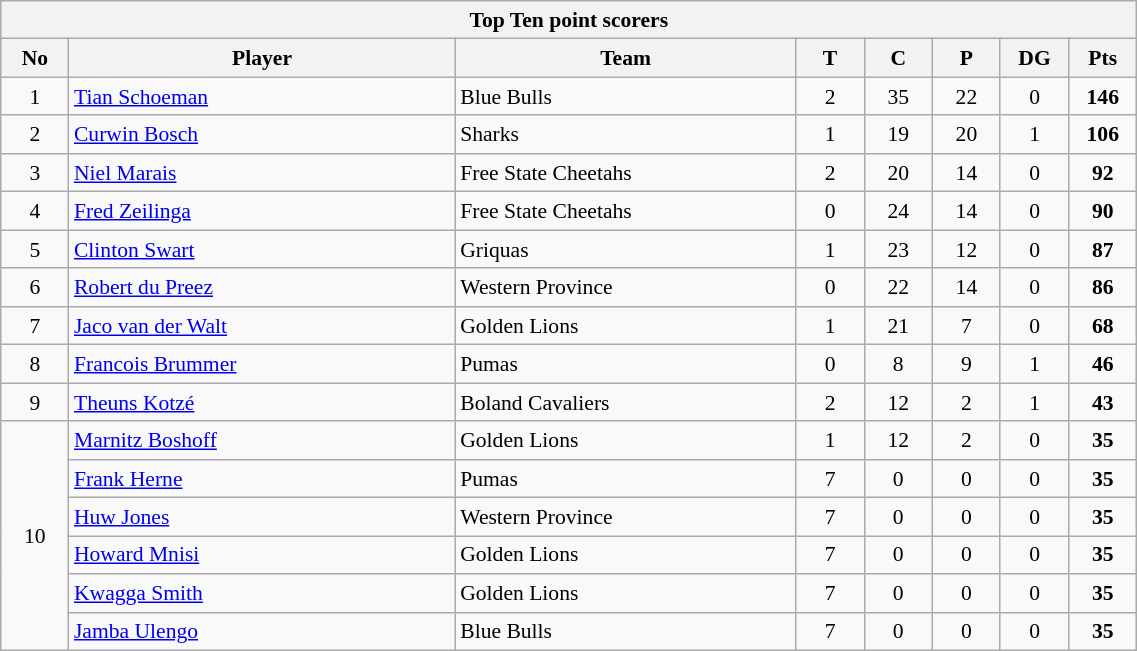<table class="wikitable sortable" style="text-align:center; line-height:130%; font-size:90%; width:60%;">
<tr>
<th colspan="100%">Top Ten point scorers</th>
</tr>
<tr>
<th style="width:6%;">No</th>
<th style="width:34%;">Player</th>
<th style="width:30%;">Team</th>
<th style="width:6%;">T</th>
<th style="width:6%;">C</th>
<th style="width:6%;">P</th>
<th style="width:6%;">DG</th>
<th style="width:6%;">Pts<br></th>
</tr>
<tr>
<td>1</td>
<td style="text-align:left;"><a href='#'>Tian Schoeman</a></td>
<td style="text-align:left;">Blue Bulls</td>
<td>2</td>
<td>35</td>
<td>22</td>
<td>0</td>
<td><strong>146</strong></td>
</tr>
<tr>
<td>2</td>
<td style="text-align:left;"><a href='#'>Curwin Bosch</a></td>
<td style="text-align:left;">Sharks</td>
<td>1</td>
<td>19</td>
<td>20</td>
<td>1</td>
<td><strong>106</strong></td>
</tr>
<tr>
<td>3</td>
<td style="text-align:left;"><a href='#'>Niel Marais</a></td>
<td style="text-align:left;">Free State Cheetahs</td>
<td>2</td>
<td>20</td>
<td>14</td>
<td>0</td>
<td><strong>92</strong></td>
</tr>
<tr>
<td>4</td>
<td style="text-align:left;"><a href='#'>Fred Zeilinga</a></td>
<td style="text-align:left;">Free State Cheetahs</td>
<td>0</td>
<td>24</td>
<td>14</td>
<td>0</td>
<td><strong>90</strong></td>
</tr>
<tr>
<td>5</td>
<td style="text-align:left;"><a href='#'>Clinton Swart</a></td>
<td style="text-align:left;">Griquas</td>
<td>1</td>
<td>23</td>
<td>12</td>
<td>0</td>
<td><strong>87</strong></td>
</tr>
<tr>
<td>6</td>
<td style="text-align:left;"><a href='#'>Robert du Preez</a></td>
<td style="text-align:left;">Western Province</td>
<td>0</td>
<td>22</td>
<td>14</td>
<td>0</td>
<td><strong>86</strong></td>
</tr>
<tr>
<td>7</td>
<td style="text-align:left;"><a href='#'>Jaco van der Walt</a></td>
<td style="text-align:left;">Golden Lions</td>
<td>1</td>
<td>21</td>
<td>7</td>
<td>0</td>
<td><strong>68</strong></td>
</tr>
<tr>
<td>8</td>
<td style="text-align:left;"><a href='#'>Francois Brummer</a></td>
<td style="text-align:left;">Pumas</td>
<td>0</td>
<td>8</td>
<td>9</td>
<td>1</td>
<td><strong>46</strong></td>
</tr>
<tr>
<td>9</td>
<td style="text-align:left;"><a href='#'>Theuns Kotzé</a></td>
<td style="text-align:left;">Boland Cavaliers</td>
<td>2</td>
<td>12</td>
<td>2</td>
<td>1</td>
<td><strong>43</strong></td>
</tr>
<tr>
<td rowspan=6>10</td>
<td style="text-align:left;"><a href='#'>Marnitz Boshoff</a></td>
<td style="text-align:left;">Golden Lions</td>
<td>1</td>
<td>12</td>
<td>2</td>
<td>0</td>
<td><strong>35</strong></td>
</tr>
<tr>
<td style="text-align:left;"><a href='#'>Frank Herne</a></td>
<td style="text-align:left;">Pumas</td>
<td>7</td>
<td>0</td>
<td>0</td>
<td>0</td>
<td><strong>35</strong></td>
</tr>
<tr>
<td style="text-align:left;"><a href='#'>Huw Jones</a></td>
<td style="text-align:left;">Western Province</td>
<td>7</td>
<td>0</td>
<td>0</td>
<td>0</td>
<td><strong>35</strong></td>
</tr>
<tr>
<td style="text-align:left;"><a href='#'>Howard Mnisi</a></td>
<td style="text-align:left;">Golden Lions</td>
<td>7</td>
<td>0</td>
<td>0</td>
<td>0</td>
<td><strong>35</strong></td>
</tr>
<tr>
<td style="text-align:left;"><a href='#'>Kwagga Smith</a></td>
<td style="text-align:left;">Golden Lions</td>
<td>7</td>
<td>0</td>
<td>0</td>
<td>0</td>
<td><strong>35</strong></td>
</tr>
<tr>
<td style="text-align:left;"><a href='#'>Jamba Ulengo</a></td>
<td style="text-align:left;">Blue Bulls</td>
<td>7</td>
<td>0</td>
<td>0</td>
<td>0</td>
<td><strong>35</strong></td>
</tr>
</table>
